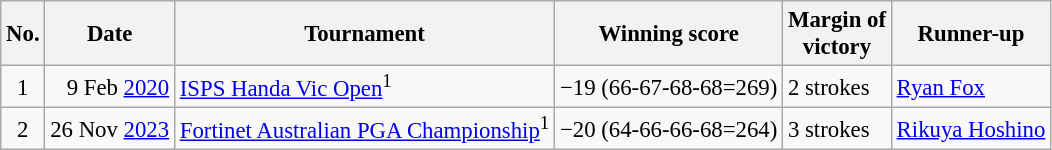<table class="wikitable" style="font-size:95%;">
<tr>
<th>No.</th>
<th>Date</th>
<th>Tournament</th>
<th>Winning score</th>
<th>Margin of<br>victory</th>
<th>Runner-up</th>
</tr>
<tr>
<td align=center>1</td>
<td align=right>9 Feb <a href='#'>2020</a></td>
<td><a href='#'>ISPS Handa Vic Open</a><sup>1</sup></td>
<td>−19 (66-67-68-68=269)</td>
<td>2 strokes</td>
<td> <a href='#'>Ryan Fox</a></td>
</tr>
<tr>
<td align=center>2</td>
<td align=right>26 Nov <a href='#'>2023</a></td>
<td><a href='#'>Fortinet Australian PGA Championship</a><sup>1</sup></td>
<td>−20 (64-66-66-68=264)</td>
<td>3 strokes</td>
<td> <a href='#'>Rikuya Hoshino</a></td>
</tr>
</table>
